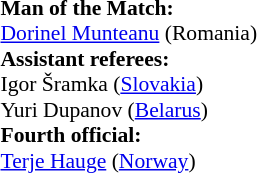<table style="width:100%; font-size:90%;">
<tr>
<td><br><strong>Man of the Match:</strong>
<br><a href='#'>Dorinel Munteanu</a> (Romania)<br><strong>Assistant referees:</strong>
<br>Igor Šramka (<a href='#'>Slovakia</a>)
<br>Yuri Dupanov (<a href='#'>Belarus</a>)
<br><strong>Fourth official:</strong>
<br><a href='#'>Terje Hauge</a> (<a href='#'>Norway</a>)</td>
</tr>
</table>
